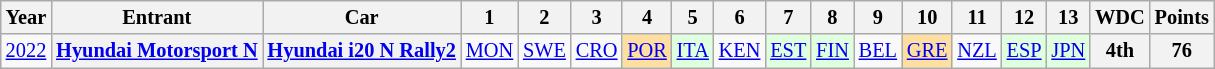<table class="wikitable" style="text-align:center; font-size:85%">
<tr>
<th>Year</th>
<th>Entrant</th>
<th>Car</th>
<th>1</th>
<th>2</th>
<th>3</th>
<th>4</th>
<th>5</th>
<th>6</th>
<th>7</th>
<th>8</th>
<th>9</th>
<th>10</th>
<th>11</th>
<th>12</th>
<th>13</th>
<th>WDC</th>
<th>Points</th>
</tr>
<tr>
<td><a href='#'>2022</a></td>
<th nowrap><a href='#'>Hyundai Motorsport N</a></th>
<th nowrap><a href='#'>Hyundai i20 N Rally2</a></th>
<td><a href='#'>MON</a></td>
<td><a href='#'>SWE</a></td>
<td><a href='#'>CRO</a></td>
<td style="background:#ffdf9f;"><a href='#'>POR</a><br></td>
<td style="background:#dfffdf;"><a href='#'>ITA</a><br></td>
<td><a href='#'>KEN</a></td>
<td style="background:#dfffdf;"><a href='#'>EST</a><br></td>
<td style="background:#dfffdf;"><a href='#'>FIN</a><br></td>
<td><a href='#'>BEL</a></td>
<td style="background:#ffdf9f;"><a href='#'>GRE</a><br></td>
<td><a href='#'>NZL</a></td>
<td style="background:#dfffdf;"><a href='#'>ESP</a><br></td>
<td style="background:#dfffdf;"><a href='#'>JPN</a><br></td>
<th>4th</th>
<th>76</th>
</tr>
</table>
